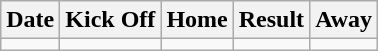<table class="wikitable" style="text-align: center">
<tr>
<th scope="col">Date</th>
<th scope="col">Kick Off</th>
<th scope="col">Home</th>
<th scope="col">Result</th>
<th scope="col">Away</th>
</tr>
<tr>
<td></td>
<td></td>
<td></td>
<td></td>
<td></td>
</tr>
</table>
